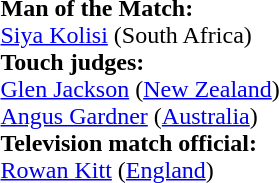<table style="width:100%">
<tr>
<td><br><strong>Man of the Match:</strong>
<br><a href='#'>Siya Kolisi</a> (South Africa)<br><strong>Touch judges:</strong>
<br><a href='#'>Glen Jackson</a> (<a href='#'>New Zealand</a>)
<br><a href='#'>Angus Gardner</a> (<a href='#'>Australia</a>)
<br><strong>Television match official:</strong>
<br><a href='#'>Rowan Kitt</a> (<a href='#'>England</a>)</td>
</tr>
</table>
